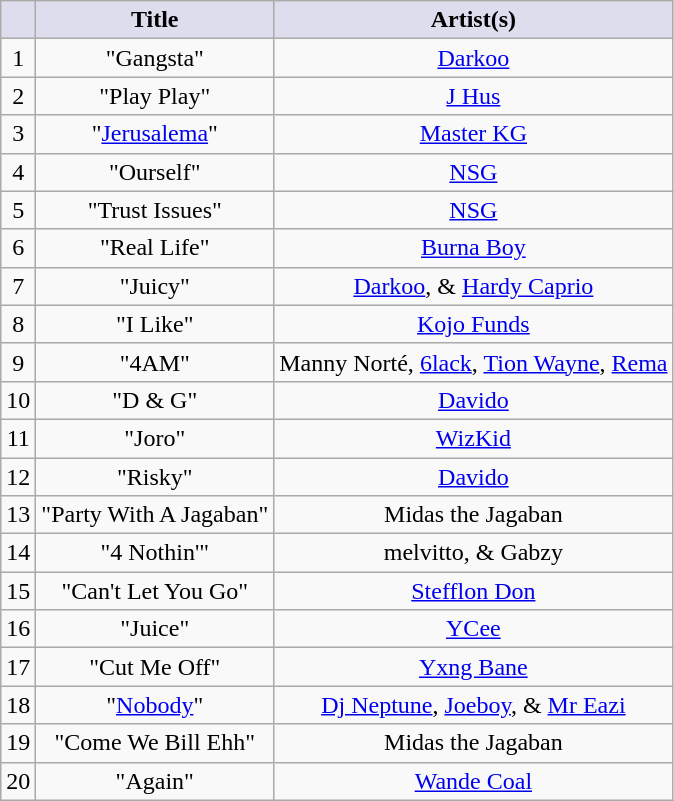<table class="wikitable sortable" style="text-align: center">
<tr>
<th scope="col" style="background:#dde;"></th>
<th scope="col" style="background:#dde;">Title</th>
<th scope="col" style="background:#dde;">Artist(s)</th>
</tr>
<tr>
<td scope="row">1</td>
<td>"Gangsta"</td>
<td><a href='#'>Darkoo</a></td>
</tr>
<tr>
<td scope="row">2</td>
<td>"Play Play"</td>
<td><a href='#'>J Hus</a></td>
</tr>
<tr>
<td scope="row">3</td>
<td>"<a href='#'>Jerusalema</a>"</td>
<td><a href='#'>Master KG</a></td>
</tr>
<tr>
<td scope="row">4</td>
<td>"Ourself"</td>
<td><a href='#'>NSG</a></td>
</tr>
<tr>
<td scope="row">5</td>
<td>"Trust Issues"</td>
<td><a href='#'>NSG</a></td>
</tr>
<tr>
<td scope="row">6</td>
<td>"Real Life"</td>
<td><a href='#'>Burna Boy</a></td>
</tr>
<tr>
<td scope="row">7</td>
<td>"Juicy"</td>
<td><a href='#'>Darkoo</a>, & <a href='#'>Hardy Caprio</a></td>
</tr>
<tr>
<td scope="row">8</td>
<td>"I Like"</td>
<td><a href='#'>Kojo Funds</a></td>
</tr>
<tr>
<td scope="row">9</td>
<td>"4AM"</td>
<td>Manny Norté, <a href='#'>6lack</a>, <a href='#'>Tion Wayne</a>, <a href='#'>Rema</a></td>
</tr>
<tr>
<td scope="row">10</td>
<td>"D & G"</td>
<td><a href='#'>Davido</a></td>
</tr>
<tr>
<td scope="row">11</td>
<td>"Joro"</td>
<td><a href='#'>WizKid</a></td>
</tr>
<tr>
<td scope="row">12</td>
<td>"Risky"</td>
<td><a href='#'>Davido</a></td>
</tr>
<tr>
<td scope="row">13</td>
<td>"Party With A Jagaban"</td>
<td>Midas the Jagaban</td>
</tr>
<tr>
<td scope="row">14</td>
<td>"4 Nothin'"</td>
<td>melvitto, & Gabzy</td>
</tr>
<tr>
<td scope="row">15</td>
<td>"Can't Let You Go"</td>
<td><a href='#'>Stefflon Don</a></td>
</tr>
<tr>
<td scope="row">16</td>
<td>"Juice"</td>
<td><a href='#'>YCee</a></td>
</tr>
<tr>
<td scope="row">17</td>
<td>"Cut Me Off"</td>
<td><a href='#'>Yxng Bane</a></td>
</tr>
<tr>
<td scope="row">18</td>
<td>"<a href='#'>Nobody</a>"</td>
<td><a href='#'>Dj Neptune</a>, <a href='#'>Joeboy</a>, & <a href='#'>Mr Eazi</a></td>
</tr>
<tr>
<td scope="row">19</td>
<td>"Come We Bill Ehh"</td>
<td>Midas the Jagaban</td>
</tr>
<tr>
<td scope="row">20</td>
<td>"Again"</td>
<td><a href='#'>Wande Coal</a></td>
</tr>
</table>
